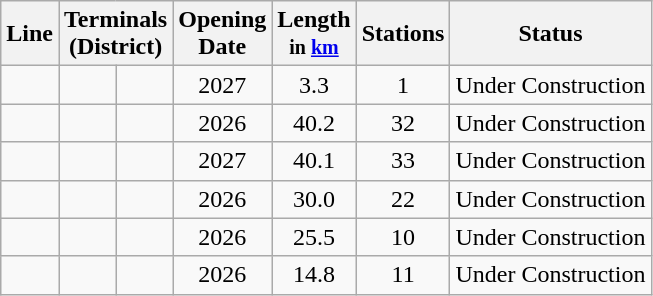<table class="wikitable sortable" style="cell-padding:0.5em; text-align:center;">
<tr>
<th data-sort-type="text">Line</th>
<th colspan="2" class="unsortable">Terminals<br><span>(District)</span></th>
<th>Opening<br>Date</th>
<th>Length<br><small><span>in <a href='#'>km</a></span></small></th>
<th>Stations</th>
<th>Status</th>
</tr>
<tr>
<td></td>
<td><strong></strong></td>
<td><strong></strong></td>
<td>2027</td>
<td>3.3</td>
<td>1</td>
<td>Under Construction</td>
</tr>
<tr>
<td></td>
<td><strong></strong></td>
<td><strong></strong></td>
<td>2026</td>
<td>40.2</td>
<td>32</td>
<td>Under Construction</td>
</tr>
<tr>
<td></td>
<td><strong></strong></td>
<td><strong></strong></td>
<td>2027</td>
<td>40.1</td>
<td>33</td>
<td>Under Construction</td>
</tr>
<tr>
<td></td>
<td><strong></strong></td>
<td><strong></strong></td>
<td>2026</td>
<td>30.0</td>
<td>22</td>
<td>Under Construction</td>
</tr>
<tr>
<td></td>
<td><strong></strong></td>
<td><strong></strong></td>
<td>2026</td>
<td>25.5</td>
<td>10</td>
<td>Under Construction</td>
</tr>
<tr>
<td></td>
<td><strong></strong></td>
<td><strong></strong></td>
<td>2026</td>
<td>14.8</td>
<td>11</td>
<td>Under Construction</td>
</tr>
</table>
